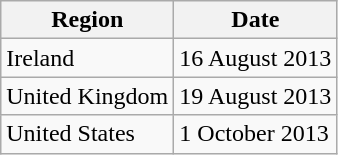<table class="wikitable">
<tr>
<th>Region</th>
<th>Date</th>
</tr>
<tr>
<td>Ireland</td>
<td>16 August 2013</td>
</tr>
<tr>
<td>United Kingdom</td>
<td>19 August 2013</td>
</tr>
<tr>
<td>United States</td>
<td>1 October 2013</td>
</tr>
</table>
